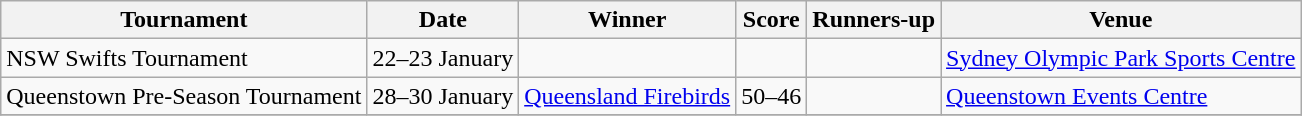<table class="wikitable collapsible">
<tr>
<th>Tournament</th>
<th>Date</th>
<th>Winner</th>
<th>Score</th>
<th>Runners-up</th>
<th>Venue</th>
</tr>
<tr>
<td>NSW Swifts Tournament</td>
<td>22–23 January</td>
<td></td>
<td></td>
<td><em></em></td>
<td><a href='#'>Sydney Olympic Park Sports Centre</a></td>
</tr>
<tr>
<td>Queenstown Pre-Season Tournament </td>
<td>28–30 January</td>
<td><a href='#'>Queensland Firebirds</a></td>
<td>50–46</td>
<td></td>
<td><a href='#'>Queenstown Events Centre</a></td>
</tr>
<tr>
</tr>
</table>
